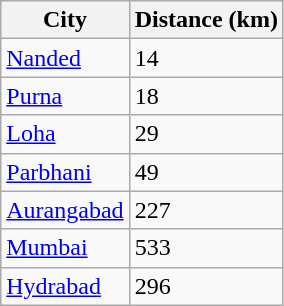<table class="wikitable">
<tr>
<th>City</th>
<th>Distance (km)</th>
</tr>
<tr>
<td><a href='#'>Nanded</a></td>
<td>14</td>
</tr>
<tr>
<td><a href='#'>Purna</a></td>
<td>18</td>
</tr>
<tr>
<td><a href='#'>Loha</a></td>
<td>29</td>
</tr>
<tr>
<td><a href='#'>Parbhani</a></td>
<td>49</td>
</tr>
<tr>
<td><a href='#'>Aurangabad</a></td>
<td>227</td>
</tr>
<tr>
<td><a href='#'>Mumbai</a></td>
<td>533</td>
</tr>
<tr>
<td><a href='#'>Hydrabad</a></td>
<td>296</td>
</tr>
</table>
